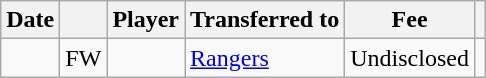<table class="wikitable plainrowheaders sortable">
<tr>
<th scope="col">Date</th>
<th></th>
<th scope="col">Player</th>
<th>Transferred to</th>
<th scope="col"; style="width: 65px;">Fee</th>
<th scope="col"></th>
</tr>
<tr>
<td></td>
<td align=center>FW</td>
<td></td>
<td><a href='#'>Rangers</a></td>
<td>Undisclosed</td>
<td></td>
</tr>
</table>
